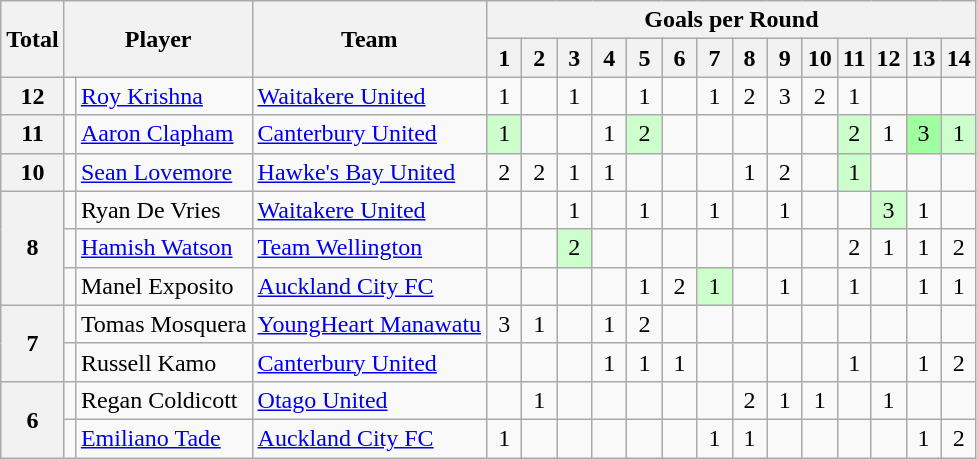<table class="wikitable" style="text-align:center">
<tr>
<th rowspan=2>Total</th>
<th rowspan=2 colspan=2>Player</th>
<th rowspan=2>Team</th>
<th colspan=27>Goals per Round</th>
</tr>
<tr>
<th> 1 </th>
<th> 2 </th>
<th> 3 </th>
<th> 4 </th>
<th> 5 </th>
<th> 6 </th>
<th> 7 </th>
<th> 8 </th>
<th> 9 </th>
<th>10</th>
<th>11</th>
<th>12</th>
<th>13</th>
<th>14</th>
</tr>
<tr>
<th rowspan="1">12</th>
<td></td>
<td style="text-align:left;"><a href='#'>Roy Krishna</a></td>
<td style="text-align:left;"><a href='#'>Waitakere United</a></td>
<td>1</td>
<td></td>
<td>1</td>
<td></td>
<td>1</td>
<td></td>
<td>1</td>
<td>2</td>
<td>3</td>
<td>2</td>
<td>1</td>
<td></td>
<td></td>
<td></td>
</tr>
<tr>
<th rowspan="1">11</th>
<td></td>
<td style="text-align:left;"><a href='#'>Aaron Clapham</a></td>
<td style="text-align:left;"><a href='#'>Canterbury United</a></td>
<td style="background:#ccffcc;">1</td>
<td></td>
<td></td>
<td>1</td>
<td style="background:#ccffcc;">2</td>
<td></td>
<td></td>
<td></td>
<td></td>
<td></td>
<td style="background:#ccffcc;">2</td>
<td>1</td>
<td style="background:#a0ffa0;">3</td>
<td style="background:#ccffcc;">1</td>
</tr>
<tr>
<th rowspan="1">10</th>
<td></td>
<td style="text-align:left;"><a href='#'>Sean Lovemore</a></td>
<td style="text-align:left;"><a href='#'>Hawke's Bay United</a></td>
<td>2</td>
<td>2</td>
<td>1</td>
<td>1</td>
<td></td>
<td></td>
<td></td>
<td>1</td>
<td>2</td>
<td></td>
<td style="background:#ccffcc;">1</td>
<td></td>
<td></td>
<td></td>
</tr>
<tr>
<th rowspan="3">8</th>
<td></td>
<td style="text-align:left;">Ryan De Vries</td>
<td style="text-align:left;"><a href='#'>Waitakere United</a></td>
<td></td>
<td></td>
<td>1</td>
<td></td>
<td>1</td>
<td></td>
<td>1</td>
<td></td>
<td>1</td>
<td></td>
<td></td>
<td style="background:#ccffcc;">3</td>
<td>1</td>
<td></td>
</tr>
<tr>
<td></td>
<td style="text-align:left;"><a href='#'>Hamish Watson</a></td>
<td style="text-align:left;"><a href='#'>Team Wellington</a></td>
<td></td>
<td></td>
<td style="background:#ccffcc;">2</td>
<td></td>
<td></td>
<td></td>
<td></td>
<td></td>
<td></td>
<td></td>
<td>2</td>
<td>1</td>
<td>1</td>
<td>2</td>
</tr>
<tr>
<td></td>
<td style="text-align:left;">Manel Exposito</td>
<td style="text-align:left;"><a href='#'>Auckland City FC</a></td>
<td></td>
<td></td>
<td></td>
<td></td>
<td>1</td>
<td>2</td>
<td style="background:#ccffcc;">1</td>
<td></td>
<td>1</td>
<td></td>
<td>1</td>
<td></td>
<td>1</td>
<td>1</td>
</tr>
<tr>
<th rowspan="2">7</th>
<td></td>
<td style="text-align:left;">Tomas Mosquera</td>
<td style="text-align:left;"><a href='#'>YoungHeart Manawatu</a></td>
<td>3</td>
<td>1</td>
<td></td>
<td>1</td>
<td>2</td>
<td></td>
<td></td>
<td></td>
<td></td>
<td></td>
<td></td>
<td></td>
<td></td>
<td></td>
</tr>
<tr>
<td></td>
<td style="text-align:left;">Russell Kamo</td>
<td style="text-align:left;"><a href='#'>Canterbury United</a></td>
<td></td>
<td></td>
<td></td>
<td>1</td>
<td>1</td>
<td>1</td>
<td></td>
<td></td>
<td></td>
<td></td>
<td>1</td>
<td></td>
<td>1</td>
<td>2</td>
</tr>
<tr>
<th rowspan="2">6</th>
<td></td>
<td style="text-align:left;">Regan Coldicott</td>
<td style="text-align:left;"><a href='#'>Otago United</a></td>
<td></td>
<td>1</td>
<td></td>
<td></td>
<td></td>
<td></td>
<td></td>
<td>2</td>
<td>1</td>
<td>1</td>
<td></td>
<td>1</td>
<td></td>
<td></td>
</tr>
<tr>
<td></td>
<td style="text-align:left;"><a href='#'>Emiliano Tade</a></td>
<td style="text-align:left;"><a href='#'>Auckland City FC</a></td>
<td>1</td>
<td></td>
<td></td>
<td></td>
<td></td>
<td></td>
<td>1</td>
<td>1</td>
<td></td>
<td></td>
<td></td>
<td></td>
<td>1</td>
<td>2</td>
</tr>
</table>
